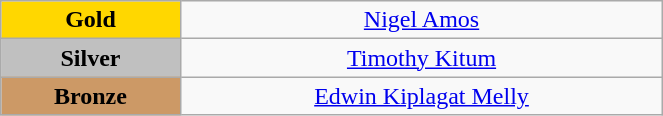<table class="wikitable" style=" text-align:center; " width="35%">
<tr>
<td style="background:gold"><strong>Gold</strong></td>
<td><a href='#'>Nigel Amos</a><br><small></small></td>
</tr>
<tr>
<td style="background:silver"><strong>Silver</strong></td>
<td><a href='#'>Timothy Kitum</a><br><small></small></td>
</tr>
<tr>
<td style="background:#cc9966"><strong>Bronze</strong></td>
<td><a href='#'>Edwin Kiplagat Melly</a><br><small></small></td>
</tr>
</table>
